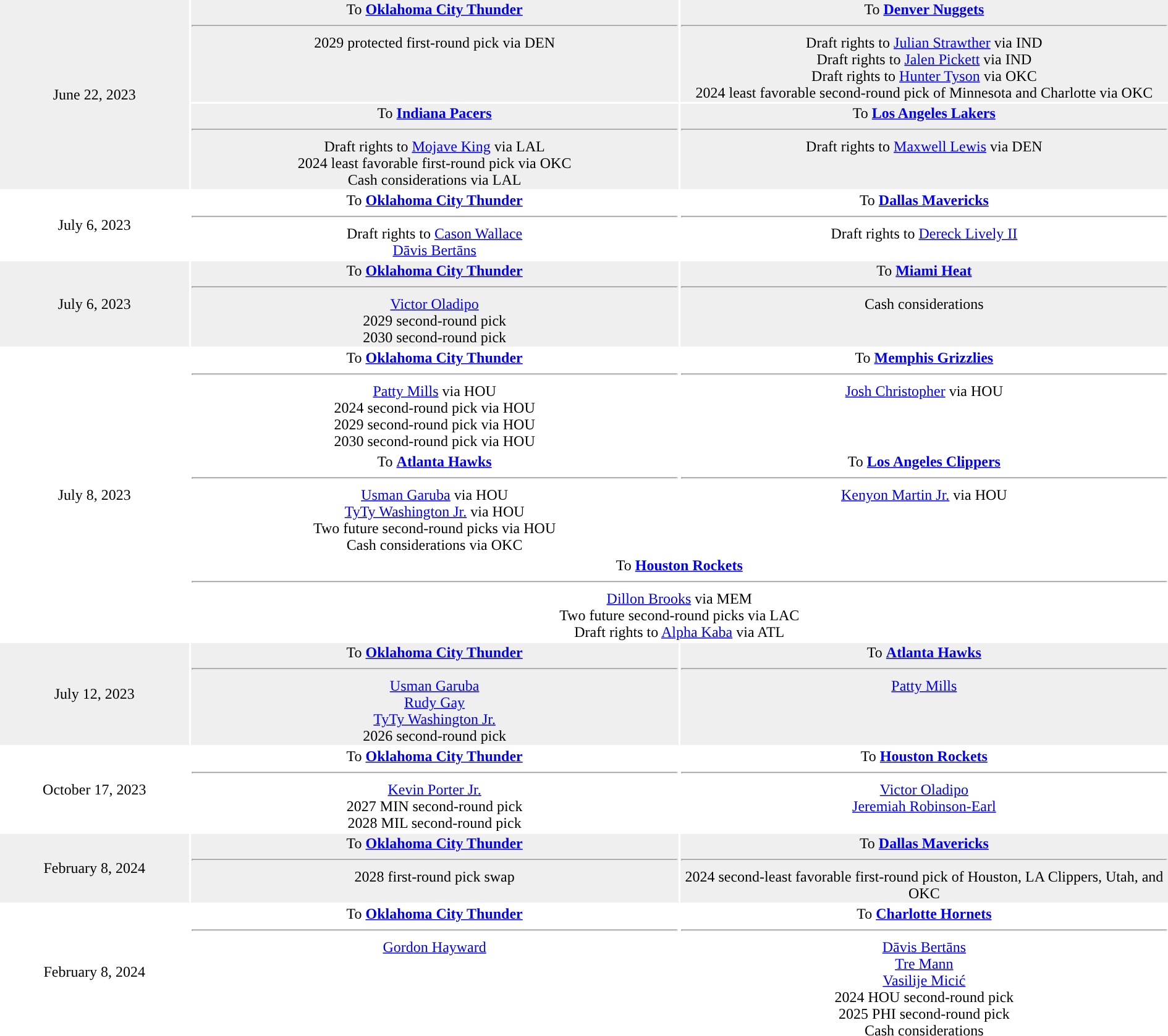<table style="text-align: center">
<tr style="background:#eeee">
<td style="width:12%" rowspan=2>June 22, 2023</td>
<td style="width:30%" valign="top">To <strong><a href='#'>Oklahoma City Thunder</a></strong><hr>2029 protected first-round pick via DEN</td>
<td style="width:30%" valign="top">To <strong><a href='#'>Denver Nuggets</a></strong><hr>Draft rights to <a href='#'>Julian Strawther</a> via IND<br>Draft rights to <a href='#'>Jalen Pickett</a> via IND<br>Draft rights to <a href='#'>Hunter Tyson</a> via OKC<br>2024 least favorable second-round pick of Minnesota and Charlotte via OKC<br></td>
</tr>
<tr style="background:#eeee">
<td style="width:30%" valign="top">To <strong><a href='#'>Indiana Pacers</a></strong><hr>Draft rights to <a href='#'>Mojave King</a> via LAL<br>2024 least favorable first-round pick via OKC<br>Cash considerations via LAL</td>
<td style="width:30%" valign="top">To <strong><a href='#'>Los Angeles Lakers</a></strong><hr>Draft rights to <a href='#'>Maxwell Lewis</a> via DEN</td>
</tr>
<tr>
<td style="width:10%">July 6, 2023</td>
<td style="width:31%; vertical-align:top;">To <strong><a href='#'>Oklahoma City Thunder</a></strong><hr>Draft rights to <a href='#'>Cason Wallace</a><br><a href='#'>Dāvis Bertāns</a></td>
<td style="width:31%; vertical-align:top;">To <strong><a href='#'>Dallas Mavericks</a></strong><hr>Draft rights to <a href='#'>Dereck Lively II</a></td>
</tr>
<tr style="background:#eeee">
<td style="width:10%">July 6, 2023</td>
<td style="width:31%; vertical-align:top;">To <strong><a href='#'>Oklahoma City Thunder</a></strong><hr><a href='#'>Victor Oladipo</a><br>2029 second-round pick<br>2030 second-round pick</td>
<td style="width:31%; vertical-align:top;">To <strong><a href='#'>Miami Heat</a></strong><hr>Cash considerations</td>
</tr>
<tr>
<td style="width:12%" rowspan=3>July 8, 2023</td>
<td style="width:30%" valign="top">To <strong><a href='#'>Oklahoma City Thunder</a></strong><hr><a href='#'>Patty Mills</a> via HOU<br>2024 second-round pick via HOU<br>2029 second-round pick via HOU<br>2030 second-round pick via HOU</td>
<td style="width:30%" valign="top">To <strong><a href='#'>Memphis Grizzlies</a></strong><hr><a href='#'>Josh Christopher</a> via HOU</td>
</tr>
<tr>
<td style="width:20%" valign="top">To <strong><a href='#'>Atlanta Hawks</a></strong><hr><a href='#'>Usman Garuba</a> via HOU<br><a href='#'>TyTy Washington Jr.</a> via HOU<br>Two future second-round picks via HOU<br>Cash considerations via OKC</td>
<td style="width:20%" valign="top">To <strong><a href='#'>Los Angeles Clippers</a></strong><hr><a href='#'>Kenyon Martin Jr.</a> via HOU</td>
</tr>
<tr>
<td colspan="3">To <strong><a href='#'>Houston Rockets</a></strong><hr><a href='#'>Dillon Brooks</a> via MEM<br>Two future second-round picks via LAC<br>Draft rights to <a href='#'>Alpha Kaba</a> via ATL</td>
</tr>
<tr style="background:#eeee">
<td style="width:10%">July 12, 2023</td>
<td style="width:31%; vertical-align:top;">To <strong><a href='#'>Oklahoma City Thunder</a></strong><hr><a href='#'>Usman Garuba</a><br><a href='#'>Rudy Gay</a><br><a href='#'>TyTy Washington Jr.</a><br>2026 second-round pick</td>
<td style="width:31%; vertical-align:top;">To <strong><a href='#'>Atlanta Hawks</a></strong><hr><a href='#'>Patty Mills</a></td>
</tr>
<tr>
<td style="width:10%">October 17, 2023</td>
<td style="width:31%; vertical-align:top;">To <strong><a href='#'>Oklahoma City Thunder</a></strong><hr><a href='#'>Kevin Porter Jr.</a><br>2027 MIN second-round pick<br>2028 MIL second-round pick</td>
<td style="width:31%; vertical-align:top;">To <strong><a href='#'>Houston Rockets</a></strong><hr><a href='#'>Victor Oladipo</a><br><a href='#'>Jeremiah Robinson-Earl</a></td>
</tr>
<tr style="background:#eeee">
<td style="width:10%">February 8, 2024</td>
<td style="width:31%; vertical-align:top;">To <strong><a href='#'>Oklahoma City Thunder</a></strong><hr>2028 first-round pick swap</td>
<td style="width:31%; vertical-align:top;">To <strong><a href='#'>Dallas Mavericks</a></strong><hr>2024 second-least favorable first-round pick of Houston, LA Clippers, Utah, and OKC</td>
</tr>
<tr>
<td style="width:10%">February 8, 2024</td>
<td style="width:31%; vertical-align:top;">To <strong><a href='#'>Oklahoma City Thunder</a></strong><hr><a href='#'>Gordon Hayward</a></td>
<td style="width:31%; vertical-align:top;">To <strong><a href='#'>Charlotte Hornets </a></strong><hr><a href='#'>Dāvis Bertāns</a><br><a href='#'>Tre Mann</a><br><a href='#'>Vasilije Micić</a><br>2024 HOU second-round pick<br>2025 PHI second-round pick<br>Cash considerations</td>
</tr>
</table>
